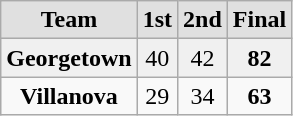<table class="wikitable">
<tr colspan="10">
<th style="background: #e0e0e0;">Team</th>
<th style="background: #e0e0e0;">1st</th>
<th style="background: #e0e0e0;">2nd</th>
<th style="background: #e0e0e0;">Final</th>
</tr>
<tr style="text-align:center; background:#f0f0f0;">
<td><strong>Georgetown</strong></td>
<td>40</td>
<td>42</td>
<td><strong>82</strong></td>
</tr>
<tr style="text-align:center;">
<td><strong>Villanova</strong></td>
<td>29</td>
<td>34</td>
<td><strong>63</strong></td>
</tr>
</table>
